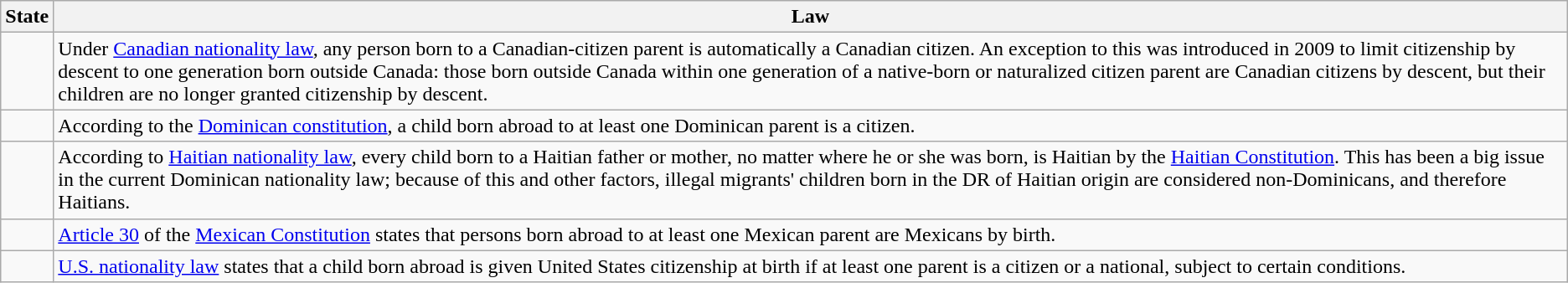<table class="wikitable">
<tr>
<th>State</th>
<th>Law</th>
</tr>
<tr>
<td></td>
<td>Under <a href='#'>Canadian nationality law</a>, any person born to a Canadian-citizen parent is automatically a Canadian citizen. An exception to this was introduced in 2009 to limit citizenship by descent to one generation born outside Canada: those born outside Canada within one generation of a native-born or naturalized citizen parent are Canadian citizens by descent, but their children are no longer granted citizenship by descent.</td>
</tr>
<tr>
<td></td>
<td>According to the <a href='#'>Dominican constitution</a>, a child born abroad to at least one Dominican parent is a citizen.</td>
</tr>
<tr>
<td></td>
<td>According to <a href='#'>Haitian nationality law</a>, every child born to a Haitian father or mother, no matter where he or she was born, is Haitian by the <a href='#'>Haitian Constitution</a>. This has been a big issue in the current Dominican nationality law; because of this and other factors, illegal migrants' children born in the DR of Haitian origin are considered non-Dominicans, and therefore Haitians.</td>
</tr>
<tr>
<td></td>
<td><a href='#'>Article 30</a> of the <a href='#'>Mexican Constitution</a> states that persons born abroad to at least one Mexican parent are Mexicans by birth.</td>
</tr>
<tr>
<td></td>
<td><a href='#'>U.S. nationality law</a> states that a child born abroad is given United States citizenship at birth if at least one parent is a citizen or a national, subject to certain conditions.</td>
</tr>
</table>
